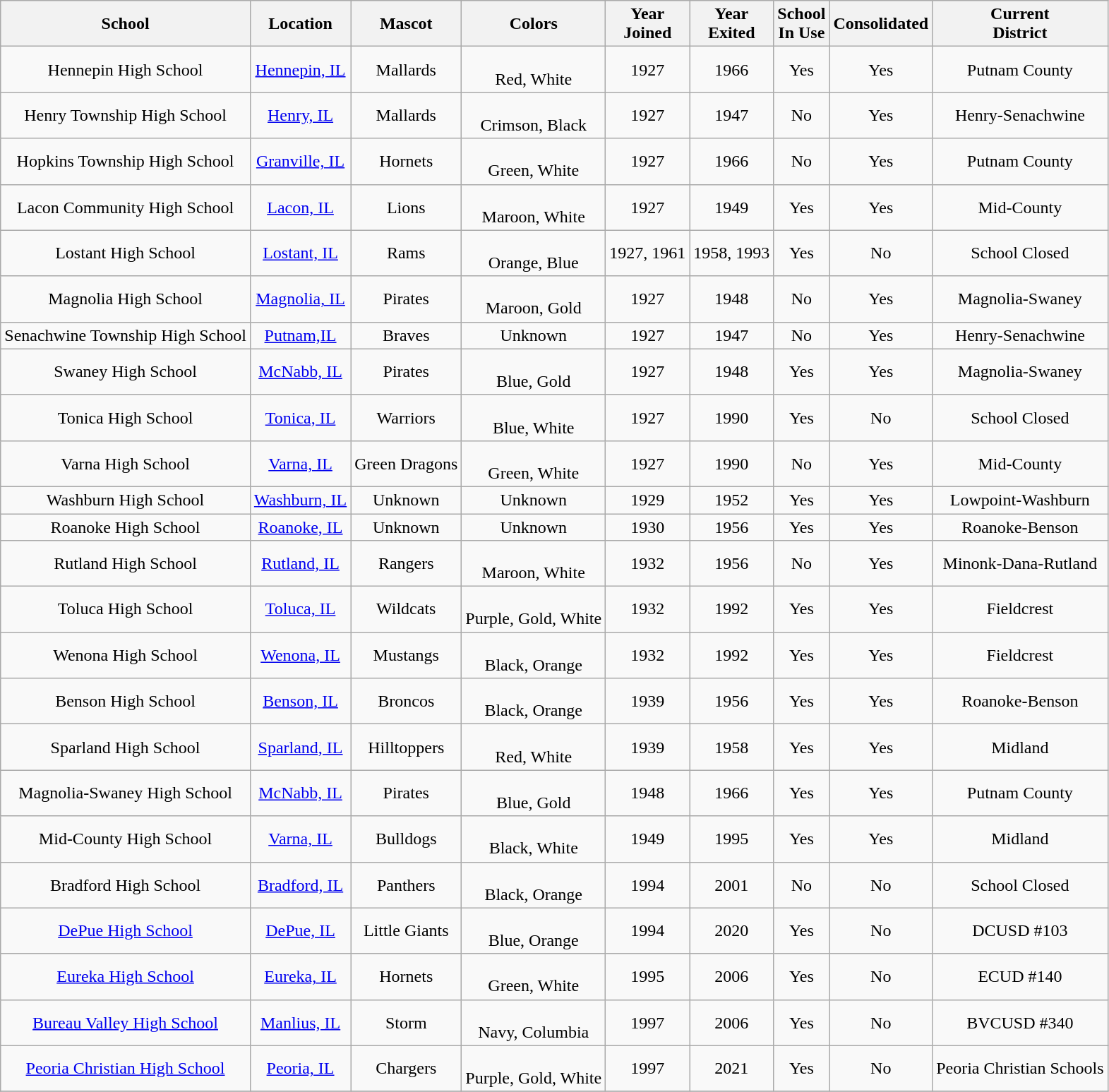<table class="wikitable sortable" style="text-align:center;">
<tr>
<th>School</th>
<th>Location</th>
<th>Mascot</th>
<th>Colors</th>
<th>Year<br>Joined</th>
<th>Year<br>Exited</th>
<th>School<br>In Use</th>
<th>Consolidated</th>
<th>Current<br>District</th>
</tr>
<tr>
<td>Hennepin High School</td>
<td><a href='#'>Hennepin, IL</a></td>
<td>Mallards</td>
<td> <br>Red, White</td>
<td>1927</td>
<td>1966</td>
<td>Yes</td>
<td>Yes</td>
<td>Putnam County</td>
</tr>
<tr>
<td>Henry Township High School</td>
<td><a href='#'>Henry, IL</a></td>
<td>Mallards</td>
<td> <br>Crimson, Black</td>
<td>1927</td>
<td>1947</td>
<td>No</td>
<td>Yes</td>
<td>Henry-Senachwine</td>
</tr>
<tr>
<td>Hopkins Township High School</td>
<td><a href='#'>Granville, IL</a></td>
<td>Hornets</td>
<td> <br>Green, White</td>
<td>1927</td>
<td>1966</td>
<td>No</td>
<td>Yes</td>
<td>Putnam County</td>
</tr>
<tr>
<td>Lacon Community High School</td>
<td><a href='#'>Lacon, IL</a></td>
<td>Lions</td>
<td> <br>Maroon, White</td>
<td>1927</td>
<td>1949</td>
<td>Yes</td>
<td>Yes</td>
<td>Mid-County</td>
</tr>
<tr>
<td>Lostant High School</td>
<td><a href='#'>Lostant, IL</a></td>
<td>Rams</td>
<td> <br>Orange, Blue</td>
<td>1927, 1961</td>
<td>1958, 1993</td>
<td>Yes</td>
<td>No</td>
<td>School Closed</td>
</tr>
<tr>
<td>Magnolia High School</td>
<td><a href='#'>Magnolia, IL</a></td>
<td>Pirates</td>
<td> <br>Maroon, Gold</td>
<td>1927</td>
<td>1948</td>
<td>No</td>
<td>Yes</td>
<td>Magnolia-Swaney</td>
</tr>
<tr>
<td>Senachwine Township High School</td>
<td><a href='#'>Putnam,IL</a></td>
<td>Braves</td>
<td>Unknown</td>
<td>1927</td>
<td>1947</td>
<td>No</td>
<td>Yes</td>
<td>Henry-Senachwine</td>
</tr>
<tr>
<td>Swaney High School</td>
<td><a href='#'>McNabb, IL</a></td>
<td>Pirates</td>
<td> <br>Blue, Gold</td>
<td>1927</td>
<td>1948</td>
<td>Yes</td>
<td>Yes</td>
<td>Magnolia-Swaney</td>
</tr>
<tr>
<td>Tonica High School</td>
<td><a href='#'>Tonica, IL</a></td>
<td>Warriors</td>
<td> <br>Blue, White</td>
<td>1927</td>
<td>1990</td>
<td>Yes</td>
<td>No</td>
<td>School Closed</td>
</tr>
<tr>
<td>Varna High School</td>
<td><a href='#'>Varna, IL</a></td>
<td>Green Dragons</td>
<td> <br>Green, White</td>
<td>1927</td>
<td>1990</td>
<td>No</td>
<td>Yes</td>
<td>Mid-County</td>
</tr>
<tr>
<td>Washburn High School</td>
<td><a href='#'>Washburn, IL</a></td>
<td>Unknown</td>
<td>Unknown</td>
<td>1929</td>
<td>1952</td>
<td>Yes</td>
<td>Yes</td>
<td>Lowpoint-Washburn</td>
</tr>
<tr>
<td>Roanoke High School</td>
<td><a href='#'>Roanoke, IL</a></td>
<td>Unknown</td>
<td>Unknown</td>
<td>1930</td>
<td>1956</td>
<td>Yes</td>
<td>Yes</td>
<td>Roanoke-Benson</td>
</tr>
<tr>
<td>Rutland High School</td>
<td><a href='#'>Rutland, IL</a></td>
<td>Rangers</td>
<td> <br>Maroon, White</td>
<td>1932</td>
<td>1956</td>
<td>No</td>
<td>Yes</td>
<td>Minonk-Dana-Rutland</td>
</tr>
<tr>
<td>Toluca High School</td>
<td><a href='#'>Toluca, IL</a></td>
<td>Wildcats</td>
<td>  <br>Purple, Gold, White</td>
<td>1932</td>
<td>1992</td>
<td>Yes</td>
<td>Yes</td>
<td>Fieldcrest</td>
</tr>
<tr>
<td>Wenona High School</td>
<td><a href='#'>Wenona, IL</a></td>
<td>Mustangs</td>
<td> <br>Black, Orange</td>
<td>1932</td>
<td>1992</td>
<td>Yes</td>
<td>Yes</td>
<td>Fieldcrest</td>
</tr>
<tr>
<td>Benson High School</td>
<td><a href='#'>Benson, IL</a></td>
<td>Broncos</td>
<td> <br>Black, Orange</td>
<td>1939</td>
<td>1956</td>
<td>Yes</td>
<td>Yes</td>
<td>Roanoke-Benson</td>
</tr>
<tr>
<td>Sparland High School</td>
<td><a href='#'>Sparland, IL</a></td>
<td>Hilltoppers</td>
<td> <br>Red, White</td>
<td>1939</td>
<td>1958</td>
<td>Yes</td>
<td>Yes</td>
<td>Midland</td>
</tr>
<tr>
<td>Magnolia-Swaney High School</td>
<td><a href='#'>McNabb, IL</a></td>
<td>Pirates</td>
<td> <br>Blue, Gold</td>
<td>1948</td>
<td>1966</td>
<td>Yes</td>
<td>Yes</td>
<td>Putnam County</td>
</tr>
<tr>
<td>Mid-County High School</td>
<td><a href='#'>Varna, IL</a></td>
<td>Bulldogs</td>
<td> <br>Black, White</td>
<td>1949</td>
<td>1995</td>
<td>Yes</td>
<td>Yes</td>
<td>Midland</td>
</tr>
<tr>
<td>Bradford High School</td>
<td><a href='#'>Bradford, IL</a></td>
<td>Panthers</td>
<td> <br>Black, Orange</td>
<td>1994</td>
<td>2001</td>
<td>No</td>
<td>No</td>
<td>School Closed</td>
</tr>
<tr>
<td><a href='#'>DePue High School</a></td>
<td><a href='#'>DePue, IL</a></td>
<td>Little Giants</td>
<td> <br>Blue, Orange</td>
<td>1994</td>
<td>2020</td>
<td>Yes</td>
<td>No</td>
<td>DCUSD #103</td>
</tr>
<tr>
<td><a href='#'>Eureka High School</a></td>
<td><a href='#'>Eureka, IL</a></td>
<td>Hornets</td>
<td> <br>Green, White</td>
<td>1995</td>
<td>2006</td>
<td>Yes</td>
<td>No</td>
<td>ECUD #140</td>
</tr>
<tr>
<td><a href='#'>Bureau Valley High School</a></td>
<td><a href='#'>Manlius, IL</a></td>
<td>Storm</td>
<td> <br>Navy, Columbia</td>
<td>1997</td>
<td>2006</td>
<td>Yes</td>
<td>No</td>
<td>BVCUSD #340</td>
</tr>
<tr>
<td><a href='#'>Peoria Christian High School</a></td>
<td><a href='#'>Peoria, IL</a></td>
<td>Chargers</td>
<td>  <br>Purple, Gold, White</td>
<td>1997</td>
<td>2021</td>
<td>Yes</td>
<td>No</td>
<td>Peoria Christian Schools</td>
</tr>
<tr>
</tr>
</table>
